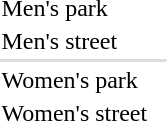<table>
<tr>
<td>Men's park<br></td>
<td></td>
<td></td>
<td></td>
</tr>
<tr>
<td>Men's street<br></td>
<td></td>
<td></td>
<td></td>
</tr>
<tr bgcolor=#DDDDDD>
<td colspan=7></td>
</tr>
<tr>
<td>Women's park<br></td>
<td></td>
<td></td>
<td></td>
</tr>
<tr>
<td>Women's street<br></td>
<td></td>
<td></td>
<td></td>
</tr>
</table>
